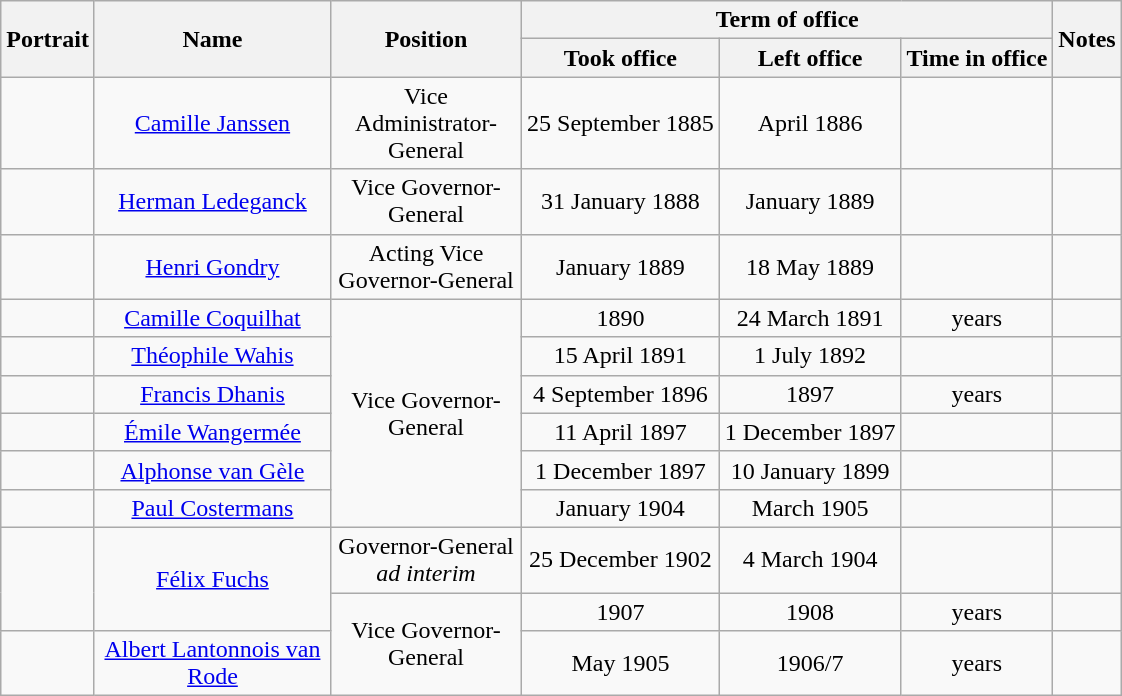<table class="wikitable" style="text-align:center">
<tr>
<th rowspan=2>Portrait</th>
<th width=150 rowspan=2>Name<br></th>
<th width=120 rowspan=2>Position</th>
<th colspan=3>Term of office</th>
<th rowspan=2>Notes</th>
</tr>
<tr>
<th>Took office</th>
<th>Left office</th>
<th>Time in office</th>
</tr>
<tr>
<td></td>
<td><a href='#'>Camille Janssen</a><br></td>
<td>Vice Administrator-General</td>
<td>25 September 1885</td>
<td>April 1886</td>
<td></td>
<td></td>
</tr>
<tr>
<td></td>
<td><a href='#'>Herman Ledeganck</a><br></td>
<td>Vice Governor-General</td>
<td>31 January 1888</td>
<td>January 1889</td>
<td></td>
<td></td>
</tr>
<tr>
<td></td>
<td><a href='#'>Henri Gondry</a><br></td>
<td>Acting Vice Governor-General</td>
<td>January 1889</td>
<td>18 May 1889</td>
<td></td>
<td></td>
</tr>
<tr>
<td></td>
<td><a href='#'>Camille Coquilhat</a><br></td>
<td rowspan=6>Vice Governor-General</td>
<td>1890</td>
<td>24 March 1891</td>
<td> years</td>
<td></td>
</tr>
<tr>
<td></td>
<td><a href='#'>Théophile Wahis</a><br></td>
<td>15 April 1891</td>
<td>1 July 1892</td>
<td></td>
<td></td>
</tr>
<tr>
<td></td>
<td><a href='#'>Francis Dhanis</a><br></td>
<td>4 September 1896</td>
<td>1897</td>
<td> years</td>
<td></td>
</tr>
<tr>
<td></td>
<td><a href='#'>Émile Wangermée</a><br></td>
<td>11 April 1897</td>
<td>1 December 1897</td>
<td></td>
<td></td>
</tr>
<tr>
<td></td>
<td><a href='#'>Alphonse van Gèle</a><br></td>
<td>1 December 1897</td>
<td>10 January 1899</td>
<td></td>
<td></td>
</tr>
<tr>
<td></td>
<td><a href='#'>Paul Costermans</a><br></td>
<td>January 1904</td>
<td>March 1905</td>
<td></td>
<td></td>
</tr>
<tr>
<td rowspan=2></td>
<td rowspan=2><a href='#'>Félix Fuchs</a><br></td>
<td>Governor-General <em>ad interim</em></td>
<td>25 December 1902</td>
<td>4 March 1904</td>
<td></td>
<td></td>
</tr>
<tr>
<td rowspan=2>Vice Governor-General</td>
<td>1907</td>
<td>1908</td>
<td> years</td>
<td></td>
</tr>
<tr>
<td> </td>
<td><a href='#'>Albert Lantonnois van Rode</a><br></td>
<td>May 1905</td>
<td>1906/7</td>
<td> years</td>
<td></td>
</tr>
</table>
